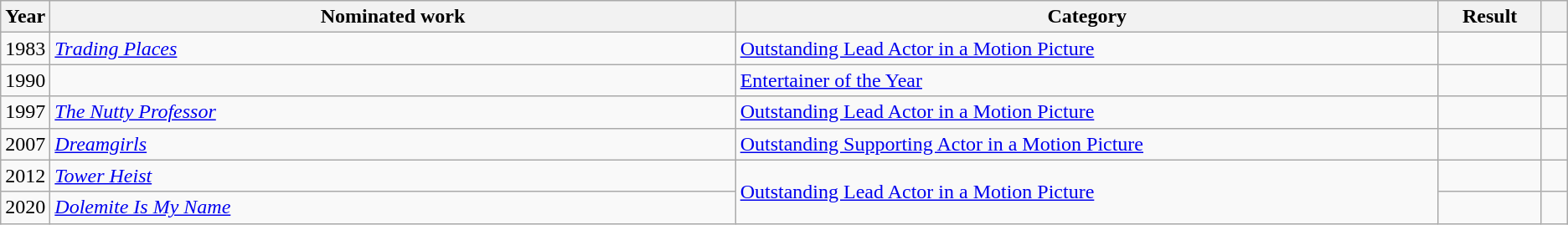<table class="wikitable sortable">
<tr>
<th scope="col" style="width:1em;">Year</th>
<th scope="col" style="width:39em;">Nominated work</th>
<th scope="col" style="width:40em;">Category</th>
<th scope="col" style="width:5em;">Result</th>
<th scope="col" style="width:1em;"class="unsortable"></th>
</tr>
<tr>
<td>1983</td>
<td><em><a href='#'>Trading Places</a></em></td>
<td><a href='#'>Outstanding Lead Actor in a Motion Picture</a></td>
<td></td>
<td></td>
</tr>
<tr>
<td>1990</td>
<td></td>
<td><a href='#'>Entertainer of the Year</a></td>
<td></td>
<td></td>
</tr>
<tr>
<td>1997</td>
<td><em><a href='#'>The Nutty Professor</a></em></td>
<td><a href='#'>Outstanding Lead Actor in a Motion Picture</a></td>
<td></td>
<td></td>
</tr>
<tr>
<td>2007</td>
<td><em><a href='#'>Dreamgirls</a></em></td>
<td><a href='#'>Outstanding Supporting Actor in a Motion Picture</a></td>
<td></td>
<td></td>
</tr>
<tr>
<td>2012</td>
<td><em><a href='#'>Tower Heist</a></em></td>
<td rowspan="2"><a href='#'>Outstanding Lead Actor in a Motion Picture</a></td>
<td></td>
<td></td>
</tr>
<tr>
<td>2020</td>
<td><em><a href='#'>Dolemite Is My Name</a></em></td>
<td></td>
<td></td>
</tr>
</table>
